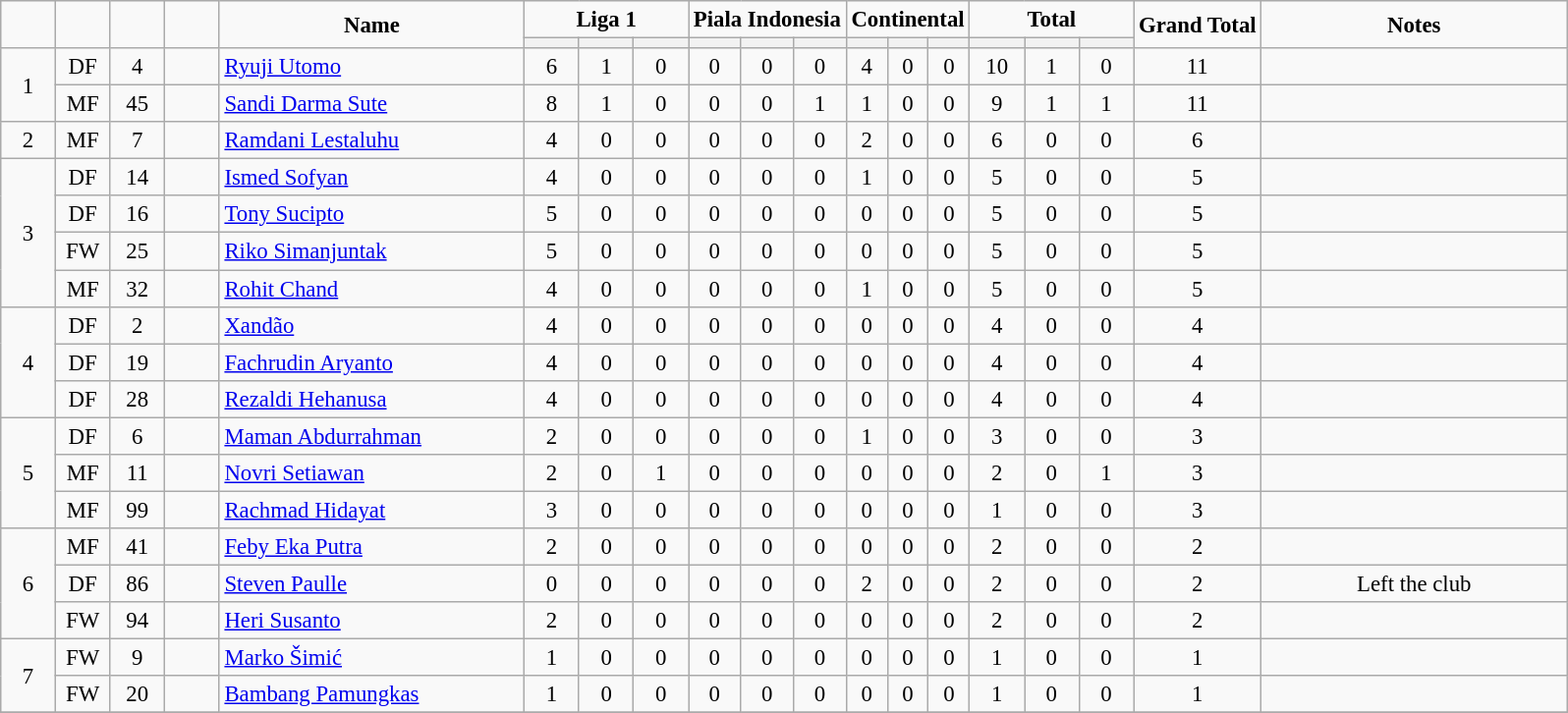<table class="wikitable sortable" style="font-size: 95%; text-align: center;">
<tr>
<td rowspan="2" style="width:30px; text-align:center;"></td>
<td rowspan="2" style="width:30px; text-align:center;"></td>
<td rowspan="2" style="width:30px; text-align:center;"></td>
<td rowspan="2" style="width:30px; text-align:center;"></td>
<td rowspan="2" style="width:200px; text-align:center;"><strong>Name</strong></td>
<td colspan="3" style="text-align:center;"><strong>Liga 1</strong></td>
<td colspan="3" style="text-align:center;"><strong>Piala Indonesia</strong></td>
<td colspan="3" style="text-align:center;"><strong>Continental</strong></td>
<td colspan="3" style="text-align:center;"><strong>Total</strong></td>
<td rowspan="2" style="text-align:center;"><strong>Grand Total</strong></td>
<td rowspan="2" style="width:200px; text-align:center;"><strong>Notes</strong></td>
</tr>
<tr>
<th width=30></th>
<th width=30></th>
<th width=30></th>
<th></th>
<th></th>
<th></th>
<th></th>
<th></th>
<th></th>
<th width=30></th>
<th width=30></th>
<th width=30></th>
</tr>
<tr>
<td rowspan=2>1</td>
<td>DF</td>
<td>4</td>
<td align=left></td>
<td align=left><a href='#'>Ryuji Utomo</a></td>
<td>6</td>
<td>1</td>
<td>0</td>
<td>0</td>
<td>0</td>
<td>0</td>
<td>4</td>
<td>0</td>
<td>0</td>
<td>10</td>
<td>1</td>
<td>0</td>
<td>11</td>
<td></td>
</tr>
<tr>
<td>MF</td>
<td>45</td>
<td align=left></td>
<td align=left><a href='#'>Sandi Darma Sute</a></td>
<td>8</td>
<td>1</td>
<td>0</td>
<td>0</td>
<td>0</td>
<td>1</td>
<td>1</td>
<td>0</td>
<td>0</td>
<td>9</td>
<td>1</td>
<td>1</td>
<td>11</td>
<td></td>
</tr>
<tr>
<td>2</td>
<td>MF</td>
<td>7</td>
<td align=left></td>
<td align=left><a href='#'>Ramdani Lestaluhu</a></td>
<td>4</td>
<td>0</td>
<td>0</td>
<td>0</td>
<td>0</td>
<td>0</td>
<td>2</td>
<td>0</td>
<td>0</td>
<td>6</td>
<td>0</td>
<td>0</td>
<td>6</td>
<td></td>
</tr>
<tr>
<td rowspan=4>3</td>
<td>DF</td>
<td>14</td>
<td align=left></td>
<td align=left><a href='#'>Ismed Sofyan</a></td>
<td>4</td>
<td>0</td>
<td>0</td>
<td>0</td>
<td>0</td>
<td>0</td>
<td>1</td>
<td>0</td>
<td>0</td>
<td>5</td>
<td>0</td>
<td>0</td>
<td>5</td>
<td></td>
</tr>
<tr>
<td>DF</td>
<td>16</td>
<td align=left></td>
<td align=left><a href='#'>Tony Sucipto</a></td>
<td>5</td>
<td>0</td>
<td>0</td>
<td>0</td>
<td>0</td>
<td>0</td>
<td>0</td>
<td>0</td>
<td>0</td>
<td>5</td>
<td>0</td>
<td>0</td>
<td>5</td>
<td></td>
</tr>
<tr>
<td>FW</td>
<td>25</td>
<td align=left></td>
<td align=left><a href='#'>Riko Simanjuntak</a></td>
<td>5</td>
<td>0</td>
<td>0</td>
<td>0</td>
<td>0</td>
<td>0</td>
<td>0</td>
<td>0</td>
<td>0</td>
<td>5</td>
<td>0</td>
<td>0</td>
<td>5</td>
<td></td>
</tr>
<tr>
<td>MF</td>
<td>32</td>
<td align=left></td>
<td align=left><a href='#'>Rohit Chand</a></td>
<td>4</td>
<td>0</td>
<td>0</td>
<td>0</td>
<td>0</td>
<td>0</td>
<td>1</td>
<td>0</td>
<td>0</td>
<td>5</td>
<td>0</td>
<td>0</td>
<td>5</td>
<td></td>
</tr>
<tr>
<td rowspan=3>4</td>
<td>DF</td>
<td>2</td>
<td align=left></td>
<td align=left><a href='#'>Xandão</a></td>
<td>4</td>
<td>0</td>
<td>0</td>
<td>0</td>
<td>0</td>
<td>0</td>
<td>0</td>
<td>0</td>
<td>0</td>
<td>4</td>
<td>0</td>
<td>0</td>
<td>4</td>
<td></td>
</tr>
<tr>
<td>DF</td>
<td>19</td>
<td align=left></td>
<td align=left><a href='#'>Fachrudin Aryanto</a></td>
<td>4</td>
<td>0</td>
<td>0</td>
<td>0</td>
<td>0</td>
<td>0</td>
<td>0</td>
<td>0</td>
<td>0</td>
<td>4</td>
<td>0</td>
<td>0</td>
<td>4</td>
<td></td>
</tr>
<tr>
<td>DF</td>
<td>28</td>
<td align=left></td>
<td align=left><a href='#'>Rezaldi Hehanusa</a></td>
<td>4</td>
<td>0</td>
<td>0</td>
<td>0</td>
<td>0</td>
<td>0</td>
<td>0</td>
<td>0</td>
<td>0</td>
<td>4</td>
<td>0</td>
<td>0</td>
<td>4</td>
<td></td>
</tr>
<tr>
<td rowspan=3>5</td>
<td>DF</td>
<td>6</td>
<td align=left></td>
<td align=left><a href='#'>Maman Abdurrahman</a></td>
<td>2</td>
<td>0</td>
<td>0</td>
<td>0</td>
<td>0</td>
<td>0</td>
<td>1</td>
<td>0</td>
<td>0</td>
<td>3</td>
<td>0</td>
<td>0</td>
<td>3</td>
<td></td>
</tr>
<tr>
<td>MF</td>
<td>11</td>
<td align=left></td>
<td align=left><a href='#'>Novri Setiawan</a></td>
<td>2</td>
<td>0</td>
<td>1</td>
<td>0</td>
<td>0</td>
<td>0</td>
<td>0</td>
<td>0</td>
<td>0</td>
<td>2</td>
<td>0</td>
<td>1</td>
<td>3</td>
<td></td>
</tr>
<tr>
<td>MF</td>
<td>99</td>
<td align=left></td>
<td align=left><a href='#'>Rachmad Hidayat</a></td>
<td>3</td>
<td>0</td>
<td>0</td>
<td>0</td>
<td>0</td>
<td>0</td>
<td>0</td>
<td>0</td>
<td>0</td>
<td>1</td>
<td>0</td>
<td>0</td>
<td>3</td>
<td></td>
</tr>
<tr>
<td rowspan=3>6</td>
<td>MF</td>
<td>41</td>
<td align=left></td>
<td align=left><a href='#'>Feby Eka Putra</a></td>
<td>2</td>
<td>0</td>
<td>0</td>
<td>0</td>
<td>0</td>
<td>0</td>
<td>0</td>
<td>0</td>
<td>0</td>
<td>2</td>
<td>0</td>
<td>0</td>
<td>2</td>
<td></td>
</tr>
<tr>
<td>DF</td>
<td>86</td>
<td align=left></td>
<td align=left><a href='#'>Steven Paulle</a></td>
<td>0</td>
<td>0</td>
<td>0</td>
<td>0</td>
<td>0</td>
<td>0</td>
<td>2</td>
<td>0</td>
<td>0</td>
<td>2</td>
<td>0</td>
<td>0</td>
<td>2</td>
<td>Left the club</td>
</tr>
<tr>
<td>FW</td>
<td>94</td>
<td align=left></td>
<td align=left><a href='#'>Heri Susanto</a></td>
<td>2</td>
<td>0</td>
<td>0</td>
<td>0</td>
<td>0</td>
<td>0</td>
<td>0</td>
<td>0</td>
<td>0</td>
<td>2</td>
<td>0</td>
<td>0</td>
<td>2</td>
<td></td>
</tr>
<tr>
<td rowspan=2>7</td>
<td>FW</td>
<td>9</td>
<td align=left></td>
<td align=left><a href='#'>Marko Šimić</a></td>
<td>1</td>
<td>0</td>
<td>0</td>
<td>0</td>
<td>0</td>
<td>0</td>
<td>0</td>
<td>0</td>
<td>0</td>
<td>1</td>
<td>0</td>
<td>0</td>
<td>1</td>
<td></td>
</tr>
<tr>
<td>FW</td>
<td>20</td>
<td align=left></td>
<td align=left><a href='#'>Bambang Pamungkas</a></td>
<td>1</td>
<td>0</td>
<td>0</td>
<td>0</td>
<td>0</td>
<td>0</td>
<td>0</td>
<td>0</td>
<td>0</td>
<td>1</td>
<td>0</td>
<td>0</td>
<td>1</td>
<td></td>
</tr>
<tr>
</tr>
</table>
